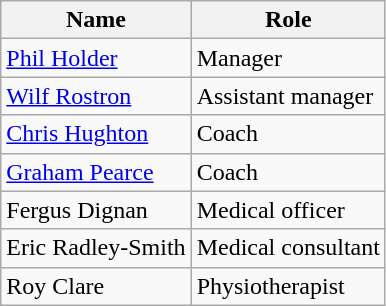<table class="wikitable">
<tr>
<th>Name</th>
<th>Role</th>
</tr>
<tr>
<td> <a href='#'>Phil Holder</a></td>
<td>Manager</td>
</tr>
<tr>
<td> <a href='#'>Wilf Rostron</a></td>
<td>Assistant manager</td>
</tr>
<tr>
<td> <a href='#'>Chris Hughton</a></td>
<td>Coach</td>
</tr>
<tr>
<td> <a href='#'>Graham Pearce</a></td>
<td>Coach</td>
</tr>
<tr>
<td> Fergus Dignan</td>
<td>Medical officer</td>
</tr>
<tr>
<td> Eric Radley-Smith</td>
<td>Medical consultant</td>
</tr>
<tr>
<td> Roy Clare</td>
<td>Physiotherapist</td>
</tr>
</table>
